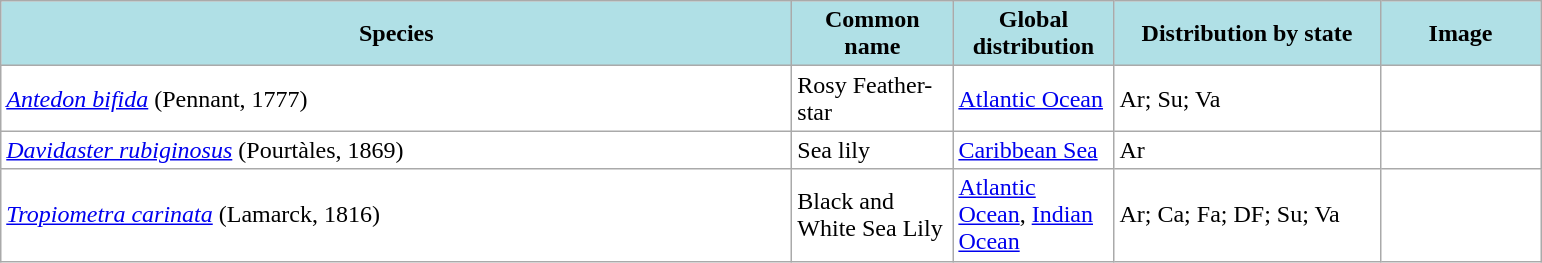<table class="wikitable" style="background:#fff;" class="sortable wikitable">
<tr>
<th style="background:PowderBlue; color:Black; width:520px;" px>Species</th>
<th style="background:PowderBlue; color:Black; width:100px;" px>Common name</th>
<th style="background:PowderBlue; color:Black; width:100px;" px>Global distribution</th>
<th style="background:PowderBlue; color:Black; width:170px;" px>Distribution by state</th>
<th style="background:PowderBlue; color:Black; width:100px;" px>Image</th>
</tr>
<tr>
<td><em><a href='#'>Antedon bifida</a></em> (Pennant, 1777)</td>
<td>Rosy Feather-star</td>
<td><a href='#'>Atlantic Ocean</a></td>
<td>Ar; Su; Va</td>
<td><br></td>
</tr>
<tr>
<td><em><a href='#'>Davidaster rubiginosus</a></em> (Pourtàles, 1869)</td>
<td>Sea lily</td>
<td><a href='#'>Caribbean Sea</a></td>
<td>Ar</td>
<td><br></td>
</tr>
<tr>
<td><em><a href='#'>Tropiometra carinata</a></em> (Lamarck, 1816)</td>
<td>Black and White Sea Lily</td>
<td><a href='#'>Atlantic Ocean</a>, <a href='#'>Indian Ocean</a></td>
<td>Ar; Ca; Fa; DF; Su; Va</td>
<td><br></td>
</tr>
</table>
